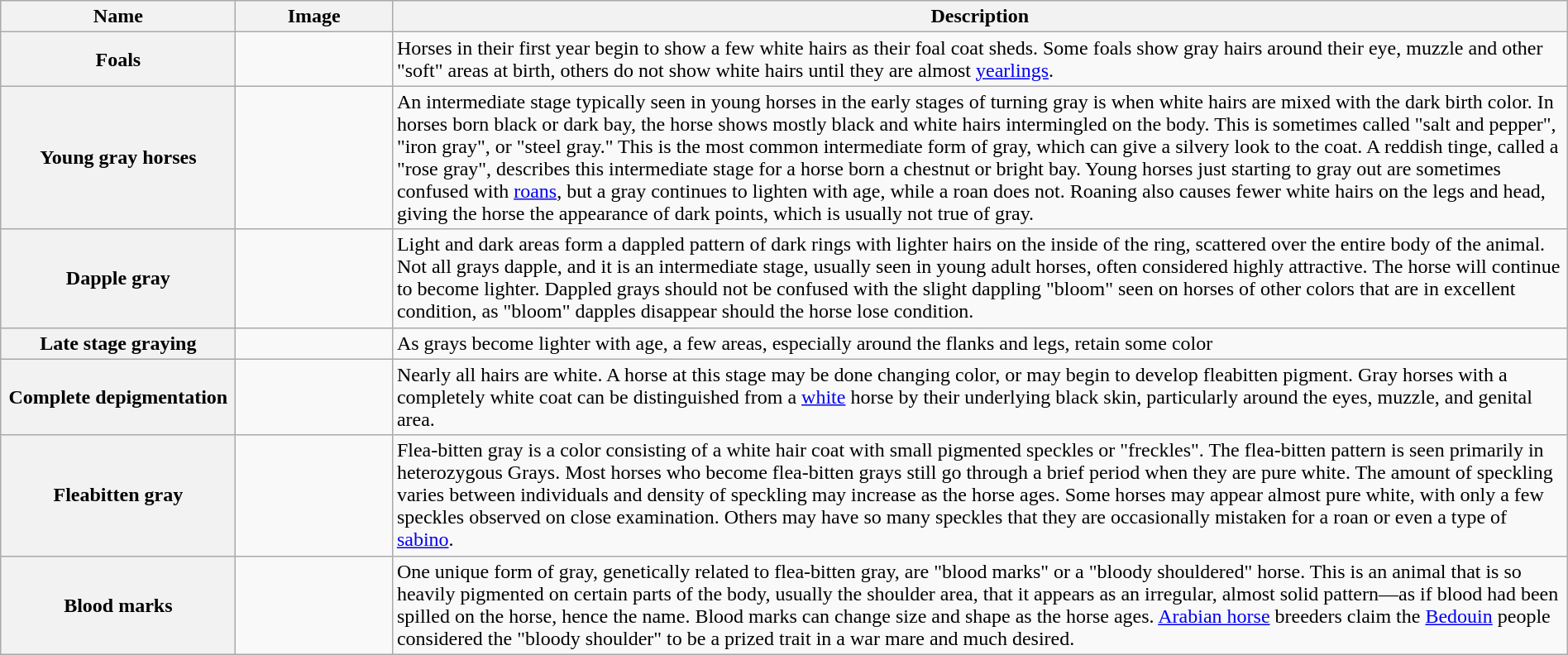<table class="wikitable plainrowheaders" style="width: 100%; clear: right;">
<tr>
<th scope="col" width=15%>Name</th>
<th scope="col" width=10%>Image</th>
<th scope="col" width=75%>Description</th>
</tr>
<tr>
<th scope="row">Foals</th>
<td></td>
<td>Horses in their first year begin to show a few white hairs as their foal coat sheds. Some foals show gray hairs around their eye, muzzle and other "soft" areas at birth, others do not show white hairs until they are almost <a href='#'>yearlings</a>.</td>
</tr>
<tr>
<th scope="row">Young gray horses</th>
<td></td>
<td>An intermediate stage typically seen in young horses in the early stages of turning gray is when white hairs are mixed with the dark birth color.  In horses born black or dark bay, the horse shows mostly black and white hairs intermingled on the body. This is sometimes called "salt and pepper", "iron gray", or "steel gray." This is the most common intermediate form of gray, which can give a silvery look to the coat. A reddish tinge, called a "rose gray", describes this intermediate stage for a horse born a chestnut or bright bay. Young horses just starting to gray out are sometimes confused with <a href='#'>roans</a>, but a gray continues to lighten with age, while a roan does not. Roaning also causes fewer white hairs on the legs and head, giving the horse the appearance of dark points, which is usually not true of gray.</td>
</tr>
<tr>
<th scope="row">Dapple gray</th>
<td></td>
<td>Light and dark areas form a dappled pattern of dark rings with lighter hairs on the inside of the ring, scattered over the entire body of the animal. Not all grays dapple, and it is an intermediate stage, usually seen in young adult horses, often considered highly attractive. The horse will continue to become lighter. Dappled grays should not be confused with the slight dappling "bloom" seen on horses of other colors that are in excellent condition, as "bloom" dapples disappear should the horse lose condition.</td>
</tr>
<tr>
<th scope="row">Late stage graying</th>
<td></td>
<td>As grays become lighter with age, a few areas, especially around the flanks and legs, retain some color</td>
</tr>
<tr>
<th scope="row">Complete depigmentation</th>
<td></td>
<td>Nearly all hairs are white. A horse at this stage may be done changing color, or may begin to develop fleabitten pigment. Gray horses with a completely white coat can be distinguished from a <a href='#'>white</a> horse by their underlying black skin, particularly around the eyes, muzzle, and genital area.</td>
</tr>
<tr>
<th scope="row">Fleabitten gray</th>
<td></td>
<td>Flea-bitten gray is a color consisting of a white hair coat with small pigmented speckles or "freckles". The flea-bitten pattern is seen primarily in heterozygous Grays. Most horses who become flea-bitten grays still go through a brief period when they are pure white. The amount of speckling varies between individuals and density of speckling may increase as the horse ages. Some horses may appear almost pure white, with only a few speckles observed on close examination. Others may have so many speckles that they are occasionally mistaken for a roan or even a type of <a href='#'>sabino</a>.</td>
</tr>
<tr>
<th scope= "row">Blood marks</th>
<td></td>
<td>One unique form of gray, genetically related to flea-bitten gray, are "blood marks" or a "bloody shouldered" horse. This is an animal that is so heavily pigmented on certain parts of the body, usually the shoulder area, that it appears as an irregular, almost solid pattern—as if blood had been spilled on the horse, hence the name.  Blood marks can change size and shape as the horse ages. <a href='#'>Arabian horse</a> breeders claim the <a href='#'>Bedouin</a> people considered the "bloody shoulder" to be a prized trait in a war mare and much desired.</td>
</tr>
</table>
